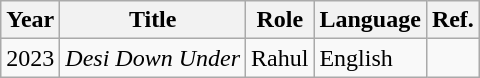<table class="wikitable sortable">
<tr>
<th>Year</th>
<th>Title</th>
<th>Role</th>
<th>Language</th>
<th>Ref.</th>
</tr>
<tr>
<td>2023</td>
<td><em>Desi Down Under</em></td>
<td>Rahul</td>
<td>English</td>
<td></td>
</tr>
</table>
